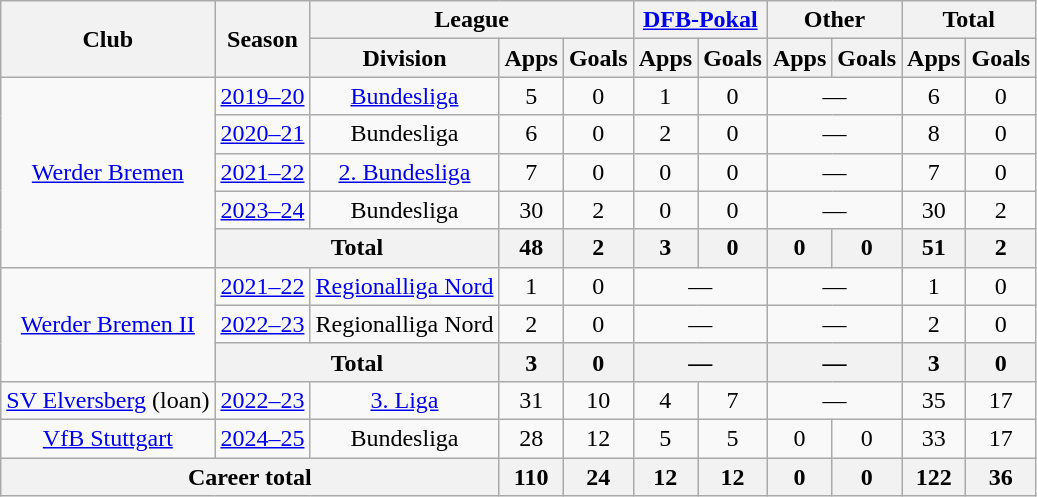<table class="wikitable" style="text-align: center">
<tr>
<th rowspan="2">Club</th>
<th rowspan="2">Season</th>
<th colspan="3">League</th>
<th colspan="2"><a href='#'>DFB-Pokal</a></th>
<th colspan="2">Other</th>
<th colspan="2">Total</th>
</tr>
<tr>
<th>Division</th>
<th>Apps</th>
<th>Goals</th>
<th>Apps</th>
<th>Goals</th>
<th>Apps</th>
<th>Goals</th>
<th>Apps</th>
<th>Goals</th>
</tr>
<tr>
<td rowspan="5"><a href='#'>Werder Bremen</a></td>
<td><a href='#'>2019–20</a></td>
<td><a href='#'>Bundesliga</a></td>
<td>5</td>
<td>0</td>
<td>1</td>
<td>0</td>
<td colspan="2">—</td>
<td>6</td>
<td>0</td>
</tr>
<tr>
<td><a href='#'>2020–21</a></td>
<td>Bundesliga</td>
<td>6</td>
<td>0</td>
<td>2</td>
<td>0</td>
<td colspan="2">—</td>
<td>8</td>
<td>0</td>
</tr>
<tr>
<td><a href='#'>2021–22</a></td>
<td><a href='#'>2. Bundesliga</a></td>
<td>7</td>
<td>0</td>
<td>0</td>
<td>0</td>
<td colspan="2">—</td>
<td>7</td>
<td>0</td>
</tr>
<tr>
<td><a href='#'>2023–24</a></td>
<td>Bundesliga</td>
<td>30</td>
<td>2</td>
<td>0</td>
<td>0</td>
<td colspan="2">—</td>
<td>30</td>
<td>2</td>
</tr>
<tr>
<th colspan="2">Total</th>
<th>48</th>
<th>2</th>
<th>3</th>
<th>0</th>
<th>0</th>
<th>0</th>
<th>51</th>
<th>2</th>
</tr>
<tr>
<td rowspan="3"><a href='#'>Werder Bremen II</a></td>
<td><a href='#'>2021–22</a></td>
<td><a href='#'>Regionalliga Nord</a></td>
<td>1</td>
<td>0</td>
<td colspan="2">—</td>
<td colspan="2">—</td>
<td>1</td>
<td>0</td>
</tr>
<tr>
<td><a href='#'>2022–23</a></td>
<td>Regionalliga Nord</td>
<td>2</td>
<td>0</td>
<td colspan="2">—</td>
<td colspan="2">—</td>
<td>2</td>
<td>0</td>
</tr>
<tr>
<th colspan="2">Total</th>
<th>3</th>
<th>0</th>
<th colspan="2">—</th>
<th colspan="2">—</th>
<th>3</th>
<th>0</th>
</tr>
<tr>
<td><a href='#'>SV Elversberg</a> (loan)</td>
<td><a href='#'>2022–23</a></td>
<td><a href='#'>3. Liga</a></td>
<td>31</td>
<td>10</td>
<td>4</td>
<td>7</td>
<td colspan="2">—</td>
<td>35</td>
<td>17</td>
</tr>
<tr>
<td><a href='#'>VfB Stuttgart</a></td>
<td><a href='#'>2024–25</a></td>
<td>Bundesliga</td>
<td>28</td>
<td>12</td>
<td>5</td>
<td>5</td>
<td>0</td>
<td>0</td>
<td>33</td>
<td>17</td>
</tr>
<tr>
<th colspan="3">Career total</th>
<th>110</th>
<th>24</th>
<th>12</th>
<th>12</th>
<th>0</th>
<th>0</th>
<th>122</th>
<th>36</th>
</tr>
</table>
